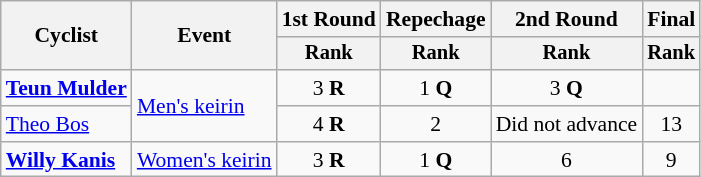<table class="wikitable" style="font-size:90%">
<tr>
<th rowspan=2>Cyclist</th>
<th rowspan=2>Event</th>
<th>1st Round</th>
<th>Repechage</th>
<th>2nd Round</th>
<th>Final</th>
</tr>
<tr style="font-size:95%">
<th>Rank</th>
<th>Rank</th>
<th>Rank</th>
<th>Rank</th>
</tr>
<tr align=center>
<td align=left><strong><a href='#'>Teun Mulder</a></strong></td>
<td align=left rowspan=2><a href='#'>Men's keirin</a></td>
<td>3 <strong>R</strong></td>
<td>1 <strong>Q</strong></td>
<td>3 <strong>Q</strong></td>
<td></td>
</tr>
<tr align=center>
<td align=left><a href='#'>Theo Bos</a></td>
<td>4 <strong>R</strong></td>
<td>2</td>
<td>Did not advance</td>
<td>13</td>
</tr>
<tr align=center>
<td align=left><strong><a href='#'>Willy Kanis</a></strong></td>
<td align=left><a href='#'>Women's keirin</a></td>
<td>3 <strong>R</strong></td>
<td>1 <strong>Q</strong></td>
<td>6</td>
<td>9</td>
</tr>
</table>
